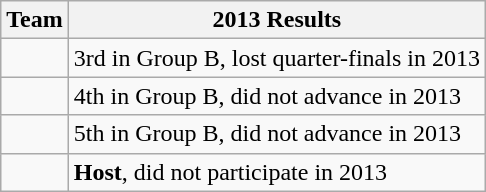<table class="wikitable">
<tr>
<th>Team</th>
<th>2013 Results</th>
</tr>
<tr>
<td></td>
<td>3rd in Group B, lost quarter-finals in 2013</td>
</tr>
<tr>
<td></td>
<td>4th in Group B, did not advance in 2013</td>
</tr>
<tr>
<td></td>
<td>5th in Group B, did not advance in 2013</td>
</tr>
<tr>
<td></td>
<td><strong>Host</strong>, did not participate in 2013</td>
</tr>
</table>
